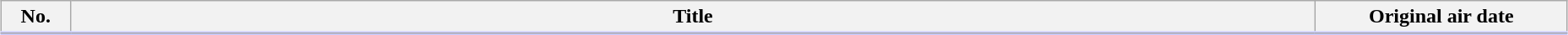<table class="wikitable" style="width:98%; margin:auto; background:#FFF;">
<tr style="border-bottom: 3px solid #CCF;">
<th style="width:3em;">No.</th>
<th>Title</th>
<th style="width:12em;">Original air date</th>
</tr>
<tr>
</tr>
</table>
